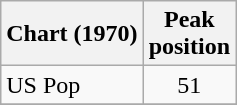<table class="wikitable">
<tr>
<th>Chart (1970)</th>
<th>Peak<br>position</th>
</tr>
<tr>
<td>US Pop</td>
<td align="center">51</td>
</tr>
<tr>
</tr>
</table>
